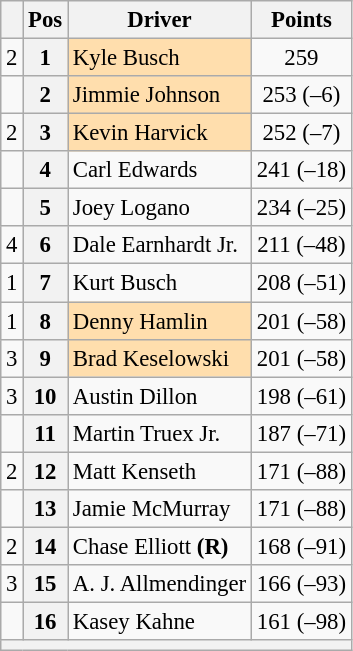<table class="wikitable" style="font-size: 95%;">
<tr>
<th></th>
<th>Pos</th>
<th>Driver</th>
<th>Points</th>
</tr>
<tr>
<td align="left"> 2</td>
<th style="text-align:center;">1</th>
<td style="background:#FFDEAD;">Kyle Busch</td>
<td style="text-align:center;">259</td>
</tr>
<tr>
<td align="left"></td>
<th style="text-align:center;">2</th>
<td style="background:#FFDEAD;">Jimmie Johnson</td>
<td style="text-align:center;">253 (–6)</td>
</tr>
<tr>
<td align="left"> 2</td>
<th style="text-align:center;">3</th>
<td style="background:#FFDEAD;">Kevin Harvick</td>
<td style="text-align:center;">252 (–7)</td>
</tr>
<tr>
<td align="left"></td>
<th style="text-align:center;">4</th>
<td>Carl Edwards</td>
<td style="text-align:center;">241 (–18)</td>
</tr>
<tr>
<td align="left"></td>
<th style="text-align:center;">5</th>
<td>Joey Logano</td>
<td style="text-align:center;">234 (–25)</td>
</tr>
<tr>
<td align="left"> 4</td>
<th style="text-align:center;">6</th>
<td>Dale Earnhardt Jr.</td>
<td style="text-align:center;">211 (–48)</td>
</tr>
<tr>
<td align="left"> 1</td>
<th style="text-align:center;">7</th>
<td>Kurt Busch</td>
<td style="text-align:center;">208 (–51)</td>
</tr>
<tr>
<td align="left"> 1</td>
<th style="text-align:center;">8</th>
<td style="background:#FFDEAD;">Denny Hamlin</td>
<td style="text-align:center;">201 (–58)</td>
</tr>
<tr>
<td align="left"> 3</td>
<th style="text-align:center;">9</th>
<td style="background:#FFDEAD;">Brad Keselowski</td>
<td style="text-align:center;">201 (–58)</td>
</tr>
<tr>
<td align="left"> 3</td>
<th style="text-align:center;">10</th>
<td>Austin Dillon</td>
<td style="text-align:center;">198 (–61)</td>
</tr>
<tr>
<td align="left"></td>
<th style="text-align:center;">11</th>
<td>Martin Truex Jr.</td>
<td style="text-align:center;">187 (–71)</td>
</tr>
<tr>
<td align="left"> 2</td>
<th style="text-align:center;">12</th>
<td>Matt Kenseth</td>
<td style="text-align:center;">171 (–88)</td>
</tr>
<tr>
<td align="left"></td>
<th style="text-align:center;">13</th>
<td>Jamie McMurray</td>
<td style="text-align:center;">171 (–88)</td>
</tr>
<tr>
<td align="left"> 2</td>
<th style="text-align:center;">14</th>
<td>Chase Elliott <strong>(R)</strong></td>
<td style="text-align:center;">168 (–91)</td>
</tr>
<tr>
<td align="left"> 3</td>
<th style="text-align:center;">15</th>
<td>A. J. Allmendinger</td>
<td style="text-align:center;">166 (–93)</td>
</tr>
<tr>
<td align="left"></td>
<th style="text-align:center;">16</th>
<td>Kasey Kahne</td>
<td style="text-align:center;">161 (–98)</td>
</tr>
<tr class="sortbottom">
<th colspan="9"></th>
</tr>
</table>
